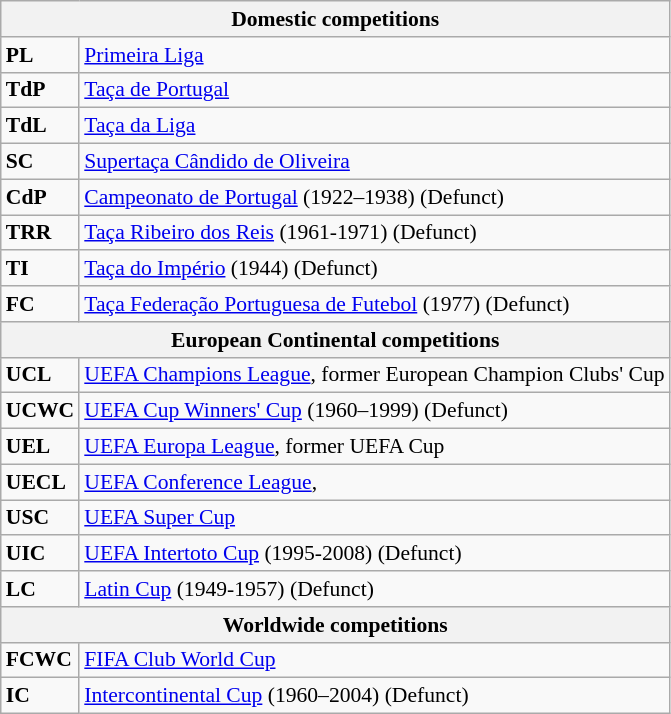<table class="wikitable" style="font-size:90%;">
<tr>
<th colspan="2">Domestic competitions</th>
</tr>
<tr>
<td><strong>PL</strong></td>
<td><a href='#'>Primeira Liga</a></td>
</tr>
<tr>
<td><strong>TdP</strong></td>
<td><a href='#'>Taça de Portugal</a></td>
</tr>
<tr>
<td><strong>TdL</strong></td>
<td><a href='#'>Taça da Liga</a></td>
</tr>
<tr>
<td><strong>SC</strong></td>
<td><a href='#'>Supertaça Cândido de Oliveira</a></td>
</tr>
<tr>
<td><strong>CdP</strong></td>
<td><a href='#'>Campeonato de Portugal</a> (1922–1938) (Defunct)</td>
</tr>
<tr>
<td><strong>TRR</strong></td>
<td><a href='#'>Taça Ribeiro dos Reis</a> (1961-1971) (Defunct)</td>
</tr>
<tr>
<td><strong>TI</strong></td>
<td><a href='#'>Taça do Império</a> (1944) (Defunct)</td>
</tr>
<tr>
<td><strong>FC</strong></td>
<td><a href='#'>Taça Federação Portuguesa de Futebol</a> (1977) (Defunct)</td>
</tr>
<tr>
<th colspan="2">European Continental competitions</th>
</tr>
<tr>
<td><strong>UCL</strong></td>
<td><a href='#'>UEFA Champions League</a>, former European Champion Clubs' Cup</td>
</tr>
<tr>
<td><strong>UCWC</strong></td>
<td><a href='#'>UEFA Cup Winners' Cup</a> (1960–1999) (Defunct)</td>
</tr>
<tr>
<td><strong>UEL</strong></td>
<td><a href='#'>UEFA Europa League</a>, former UEFA Cup</td>
</tr>
<tr>
<td><strong>UECL</strong></td>
<td><a href='#'>UEFA Conference League</a>,</td>
</tr>
<tr>
<td><strong>USC</strong></td>
<td><a href='#'>UEFA Super Cup</a></td>
</tr>
<tr>
<td><strong>UIC</strong></td>
<td><a href='#'>UEFA Intertoto Cup</a> (1995-2008) (Defunct)</td>
</tr>
<tr>
<td><strong>LC</strong></td>
<td><a href='#'>Latin Cup</a> (1949-1957) (Defunct)</td>
</tr>
<tr>
<th colspan="2">Worldwide competitions</th>
</tr>
<tr>
<td><strong>FCWC</strong></td>
<td><a href='#'>FIFA Club World Cup</a></td>
</tr>
<tr>
<td><strong>IC</strong></td>
<td><a href='#'>Intercontinental Cup</a> (1960–2004) (Defunct)</td>
</tr>
</table>
